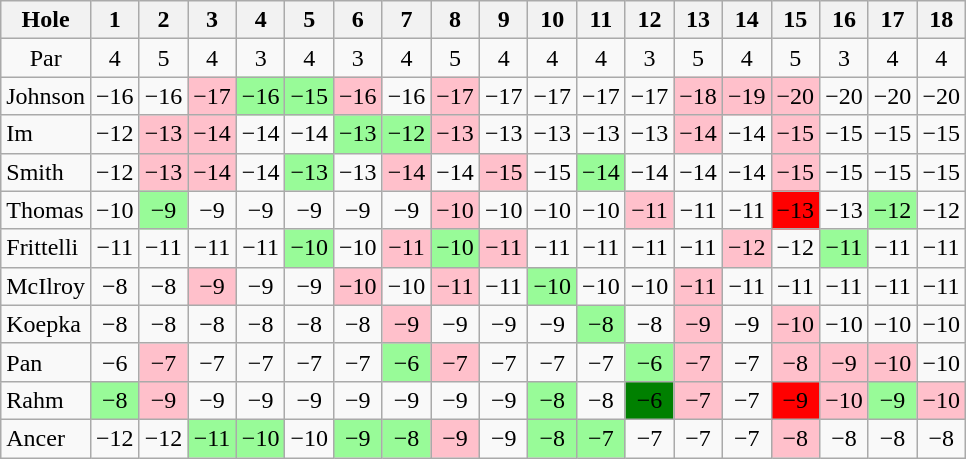<table class="wikitable" style="text-align:center">
<tr>
<th>Hole</th>
<th>1</th>
<th>2</th>
<th>3</th>
<th>4</th>
<th>5</th>
<th>6</th>
<th>7</th>
<th>8</th>
<th>9</th>
<th>10</th>
<th>11</th>
<th>12</th>
<th>13</th>
<th>14</th>
<th>15</th>
<th>16</th>
<th>17</th>
<th>18</th>
</tr>
<tr>
<td>Par</td>
<td>4</td>
<td>5</td>
<td>4</td>
<td>3</td>
<td>4</td>
<td>3</td>
<td>4</td>
<td>5</td>
<td>4</td>
<td>4</td>
<td>4</td>
<td>3</td>
<td>5</td>
<td>4</td>
<td>5</td>
<td>3</td>
<td>4</td>
<td>4</td>
</tr>
<tr>
<td align=left> Johnson</td>
<td>−16</td>
<td>−16</td>
<td style="background: Pink;">−17</td>
<td style="background: PaleGreen;">−16</td>
<td style="background: PaleGreen;">−15</td>
<td style="background: Pink;">−16</td>
<td>−16</td>
<td style="background: Pink;">−17</td>
<td>−17</td>
<td>−17</td>
<td>−17</td>
<td>−17</td>
<td style="background: Pink;">−18</td>
<td style="background: Pink;">−19</td>
<td style="background: Pink;">−20</td>
<td>−20</td>
<td>−20</td>
<td>−20</td>
</tr>
<tr>
<td align=left> Im</td>
<td>−12</td>
<td style="background: Pink;">−13</td>
<td style="background: Pink;">−14</td>
<td>−14</td>
<td>−14</td>
<td style="background: PaleGreen;">−13</td>
<td style="background: PaleGreen;">−12</td>
<td style="background: Pink;">−13</td>
<td>−13</td>
<td>−13</td>
<td>−13</td>
<td>−13</td>
<td style="background: Pink;">−14</td>
<td>−14</td>
<td style="background: Pink;">−15</td>
<td>−15</td>
<td>−15</td>
<td>−15</td>
</tr>
<tr>
<td align=left> Smith</td>
<td>−12</td>
<td style="background: Pink;">−13</td>
<td style="background: Pink;">−14</td>
<td>−14</td>
<td style="background: PaleGreen;">−13</td>
<td>−13</td>
<td style="background: Pink;">−14</td>
<td>−14</td>
<td style="background: Pink;">−15</td>
<td>−15</td>
<td style="background: PaleGreen;">−14</td>
<td>−14</td>
<td>−14</td>
<td>−14</td>
<td style="background: Pink;">−15</td>
<td>−15</td>
<td>−15</td>
<td>−15</td>
</tr>
<tr>
<td align=left> Thomas</td>
<td>−10</td>
<td style="background: PaleGreen;">−9</td>
<td>−9</td>
<td>−9</td>
<td>−9</td>
<td>−9</td>
<td>−9</td>
<td style="background: Pink;">−10</td>
<td>−10</td>
<td>−10</td>
<td>−10</td>
<td style="background: Pink;">−11</td>
<td>−11</td>
<td>−11</td>
<td style="background: Red;">−13</td>
<td>−13</td>
<td style="background: PaleGreen;">−12</td>
<td>−12</td>
</tr>
<tr>
<td align=left> Frittelli</td>
<td>−11</td>
<td>−11</td>
<td>−11</td>
<td>−11</td>
<td style="background: PaleGreen;">−10</td>
<td>−10</td>
<td style="background: Pink;">−11</td>
<td style="background: PaleGreen;">−10</td>
<td style="background: Pink;">−11</td>
<td>−11</td>
<td>−11</td>
<td>−11</td>
<td>−11</td>
<td style="background: Pink;">−12</td>
<td>−12</td>
<td style="background: PaleGreen;">−11</td>
<td>−11</td>
<td>−11</td>
</tr>
<tr>
<td align=left> McIlroy</td>
<td>−8</td>
<td>−8</td>
<td style="background: Pink;">−9</td>
<td>−9</td>
<td>−9</td>
<td style="background: Pink;">−10</td>
<td>−10</td>
<td style="background: Pink;">−11</td>
<td>−11</td>
<td style="background: PaleGreen;">−10</td>
<td>−10</td>
<td>−10</td>
<td style="background: Pink;">−11</td>
<td>−11</td>
<td>−11</td>
<td>−11</td>
<td>−11</td>
<td>−11</td>
</tr>
<tr>
<td align=left> Koepka</td>
<td>−8</td>
<td>−8</td>
<td>−8</td>
<td>−8</td>
<td>−8</td>
<td>−8</td>
<td style="background: Pink;">−9</td>
<td>−9</td>
<td>−9</td>
<td>−9</td>
<td style="background: PaleGreen;">−8</td>
<td>−8</td>
<td style="background: Pink;">−9</td>
<td>−9</td>
<td style="background: Pink;">−10</td>
<td>−10</td>
<td>−10</td>
<td>−10</td>
</tr>
<tr>
<td align=left> Pan</td>
<td>−6</td>
<td style="background: Pink;">−7</td>
<td>−7</td>
<td>−7</td>
<td>−7</td>
<td>−7</td>
<td style="background: PaleGreen;">−6</td>
<td style="background: Pink;">−7</td>
<td>−7</td>
<td>−7</td>
<td>−7</td>
<td style="background: PaleGreen;">−6</td>
<td style="background: Pink;">−7</td>
<td>−7</td>
<td style="background: Pink;">−8</td>
<td style="background: Pink;">−9</td>
<td style="background: Pink;">−10</td>
<td>−10</td>
</tr>
<tr>
<td align=left> Rahm</td>
<td style="background: PaleGreen;">−8</td>
<td style="background: Pink;">−9</td>
<td>−9</td>
<td>−9</td>
<td>−9</td>
<td>−9</td>
<td>−9</td>
<td>−9</td>
<td>−9</td>
<td style="background: PaleGreen;">−8</td>
<td>−8</td>
<td style="background: Green;">−6</td>
<td style="background: Pink;">−7</td>
<td>−7</td>
<td style="background: Red;">−9</td>
<td style="background: Pink;">−10</td>
<td style="background: PaleGreen;">−9</td>
<td style="background: Pink;">−10</td>
</tr>
<tr>
<td align=left> Ancer</td>
<td>−12</td>
<td>−12</td>
<td style="background: PaleGreen;">−11</td>
<td style="background: PaleGreen;">−10</td>
<td>−10</td>
<td style="background: PaleGreen;">−9</td>
<td style="background: PaleGreen;">−8</td>
<td style="background: Pink;">−9</td>
<td>−9</td>
<td style="background: PaleGreen;">−8</td>
<td style="background: PaleGreen;">−7</td>
<td>−7</td>
<td>−7</td>
<td>−7</td>
<td style="background: Pink;">−8</td>
<td>−8</td>
<td>−8</td>
<td>−8</td>
</tr>
</table>
